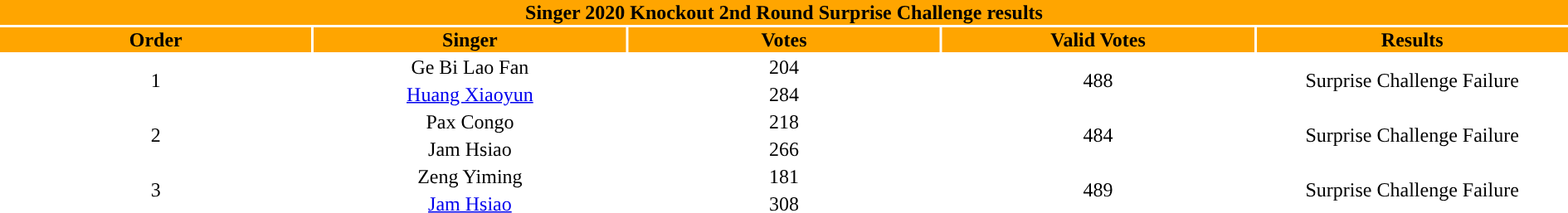<table width="100%" style="text-align:center">
<tr style="background:orange">
<th colspan="5"><div>Singer 2020 Knockout 2nd Round Surprise Challenge results</div></th>
</tr>
<tr style="background:orange">
<th style="width:20%">Order</th>
<th style="width:20%">Singer</th>
<th style="width:20%">Votes</th>
<th style="width:20%">Valid Votes</th>
<th style="width:20%">Results</th>
</tr>
<tr>
<td rowspan=2>1</td>
<td>Ge Bi Lao Fan</td>
<td>204</td>
<td rowspan=2>488</td>
<td rowspan=2>Surprise Challenge Failure</td>
</tr>
<tr>
<td><a href='#'>Huang Xiaoyun</a></td>
<td>284</td>
</tr>
<tr>
<td rowspan=2>2</td>
<td>Pax Congo</td>
<td>218</td>
<td rowspan=2>484</td>
<td rowspan=2>Surprise Challenge Failure</td>
</tr>
<tr>
<td>Jam Hsiao</td>
<td>266</td>
</tr>
<tr>
<td rowspan=2>3</td>
<td>Zeng Yiming</td>
<td>181</td>
<td rowspan=2>489</td>
<td rowspan=2>Surprise Challenge Failure</td>
</tr>
<tr>
<td><a href='#'>Jam Hsiao</a></td>
<td>308</td>
</tr>
</table>
